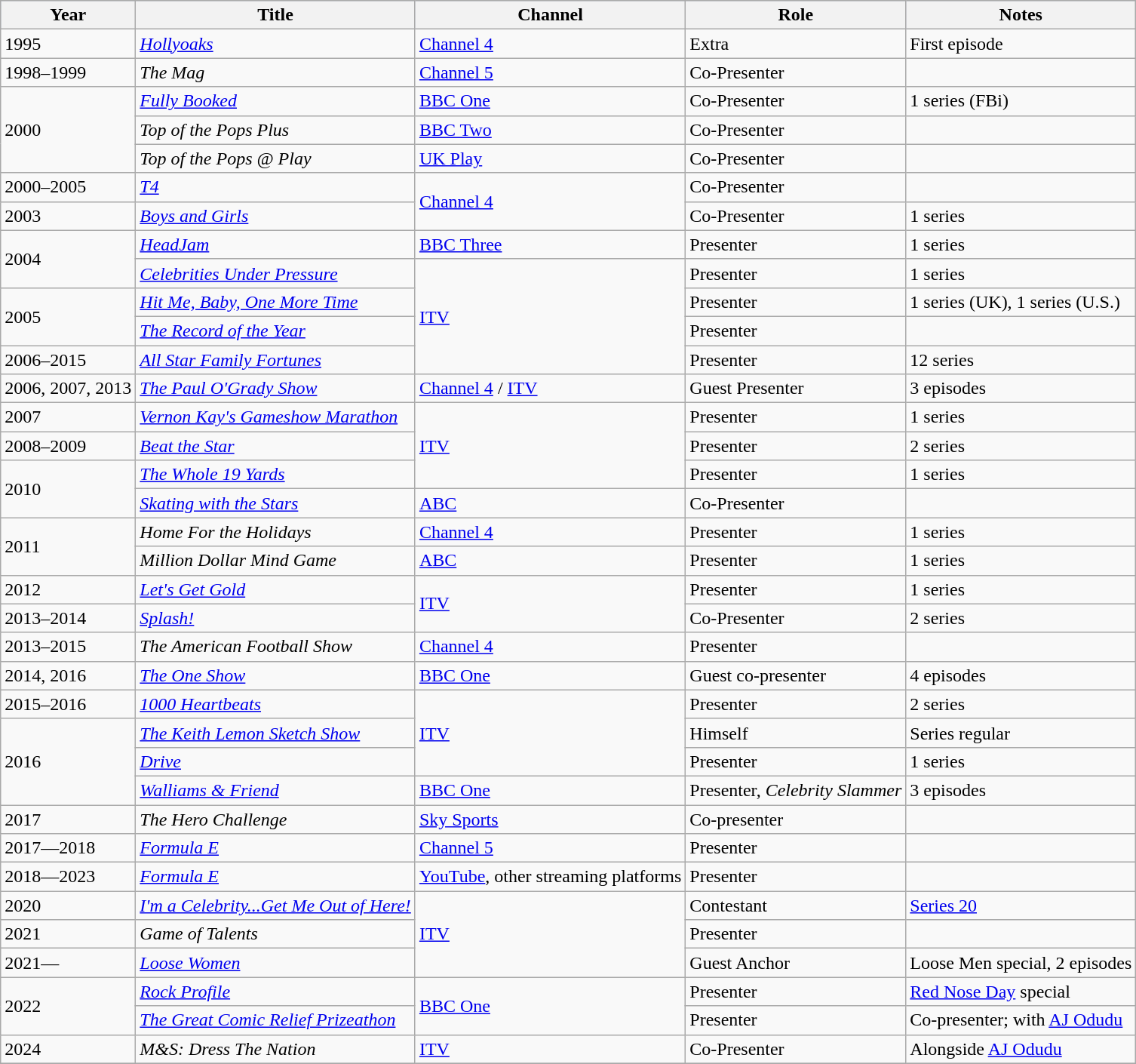<table class="wikitable">
<tr style="background:#b0c4de; text-align:center;">
<th>Year</th>
<th>Title</th>
<th>Channel</th>
<th>Role</th>
<th>Notes</th>
</tr>
<tr>
<td>1995</td>
<td><em><a href='#'>Hollyoaks</a></em></td>
<td><a href='#'>Channel 4</a></td>
<td>Extra</td>
<td>First episode</td>
</tr>
<tr>
<td>1998–1999</td>
<td><em>The Mag</em></td>
<td><a href='#'>Channel 5</a></td>
<td>Co-Presenter</td>
<td></td>
</tr>
<tr>
<td rowspan="3">2000</td>
<td><em><a href='#'>Fully Booked</a></em></td>
<td><a href='#'>BBC One</a></td>
<td>Co-Presenter</td>
<td>1 series (FBi)</td>
</tr>
<tr>
<td><em>Top of the Pops Plus</em></td>
<td><a href='#'>BBC Two</a></td>
<td>Co-Presenter</td>
<td></td>
</tr>
<tr>
<td><em>Top of the Pops @ Play</em></td>
<td><a href='#'>UK Play</a></td>
<td>Co-Presenter</td>
<td></td>
</tr>
<tr>
<td>2000–2005</td>
<td><em><a href='#'>T4</a></em></td>
<td rowspan=2><a href='#'>Channel 4</a></td>
<td>Co-Presenter</td>
<td></td>
</tr>
<tr>
<td>2003</td>
<td><em><a href='#'>Boys and Girls</a></em></td>
<td>Co-Presenter</td>
<td>1 series</td>
</tr>
<tr>
<td rowspan="2">2004</td>
<td><em><a href='#'>HeadJam</a></em></td>
<td><a href='#'>BBC Three</a></td>
<td>Presenter</td>
<td>1 series</td>
</tr>
<tr>
<td><em><a href='#'>Celebrities Under Pressure</a></em></td>
<td rowspan=4><a href='#'>ITV</a></td>
<td>Presenter</td>
<td>1 series</td>
</tr>
<tr>
<td rowspan="2">2005</td>
<td><em><a href='#'>Hit Me, Baby, One More Time</a></em></td>
<td>Presenter</td>
<td>1 series (UK), 1 series (U.S.)</td>
</tr>
<tr>
<td><em><a href='#'>The Record of the Year</a></em></td>
<td>Presenter</td>
<td></td>
</tr>
<tr>
<td>2006–2015</td>
<td><em><a href='#'>All Star Family Fortunes</a></em></td>
<td>Presenter</td>
<td>12 series</td>
</tr>
<tr>
<td>2006, 2007, 2013</td>
<td><em><a href='#'>The Paul O'Grady Show</a></em></td>
<td><a href='#'>Channel 4</a> / <a href='#'>ITV</a></td>
<td>Guest Presenter</td>
<td>3 episodes</td>
</tr>
<tr>
<td>2007</td>
<td><em><a href='#'>Vernon Kay's Gameshow Marathon</a></em></td>
<td rowspan=3><a href='#'>ITV</a></td>
<td>Presenter</td>
<td>1 series</td>
</tr>
<tr>
<td>2008–2009</td>
<td><em><a href='#'>Beat the Star</a></em></td>
<td>Presenter</td>
<td>2 series</td>
</tr>
<tr>
<td rowspan=2>2010</td>
<td><em><a href='#'>The Whole 19 Yards</a></em></td>
<td>Presenter</td>
<td>1 series</td>
</tr>
<tr>
<td><em><a href='#'>Skating with the Stars</a></em></td>
<td><a href='#'>ABC</a></td>
<td>Co-Presenter</td>
<td></td>
</tr>
<tr>
<td rowspan="2">2011</td>
<td><em>Home For the Holidays</em></td>
<td><a href='#'>Channel 4</a></td>
<td>Presenter</td>
<td>1 series</td>
</tr>
<tr>
<td><em>Million Dollar Mind Game</em></td>
<td><a href='#'>ABC</a></td>
<td>Presenter</td>
<td>1 series</td>
</tr>
<tr>
<td>2012</td>
<td><em><a href='#'>Let's Get Gold</a></em></td>
<td rowspan=2><a href='#'>ITV</a></td>
<td>Presenter</td>
<td>1 series</td>
</tr>
<tr>
<td>2013–2014</td>
<td><em><a href='#'>Splash!</a></em></td>
<td>Co-Presenter</td>
<td>2 series</td>
</tr>
<tr>
<td>2013–2015</td>
<td><em>The American Football Show</em></td>
<td><a href='#'>Channel 4</a></td>
<td>Presenter</td>
<td></td>
</tr>
<tr>
<td>2014, 2016</td>
<td><em><a href='#'>The One Show</a></em></td>
<td><a href='#'>BBC One</a></td>
<td>Guest co-presenter</td>
<td>4 episodes</td>
</tr>
<tr>
<td>2015–2016</td>
<td><em><a href='#'>1000 Heartbeats</a></em></td>
<td rowspan=3><a href='#'>ITV</a></td>
<td>Presenter</td>
<td>2 series</td>
</tr>
<tr>
<td rowspan=3>2016</td>
<td><em><a href='#'>The Keith Lemon Sketch Show</a></em></td>
<td>Himself</td>
<td>Series regular</td>
</tr>
<tr>
<td><em><a href='#'>Drive</a></em></td>
<td>Presenter</td>
<td>1 series</td>
</tr>
<tr>
<td><em><a href='#'>Walliams & Friend</a></em></td>
<td><a href='#'>BBC One</a></td>
<td>Presenter, <em>Celebrity Slammer</em></td>
<td>3 episodes</td>
</tr>
<tr>
<td>2017</td>
<td><em>The Hero Challenge</em></td>
<td><a href='#'>Sky Sports</a></td>
<td>Co-presenter</td>
<td></td>
</tr>
<tr>
<td>2017—2018</td>
<td><em><a href='#'>Formula E</a></em></td>
<td><a href='#'>Channel 5</a></td>
<td>Presenter</td>
<td></td>
</tr>
<tr>
<td>2018—2023</td>
<td><em><a href='#'>Formula E</a></em></td>
<td><a href='#'>YouTube</a>, other streaming platforms</td>
<td>Presenter</td>
<td></td>
</tr>
<tr>
<td>2020</td>
<td><em><a href='#'>I'm a Celebrity...Get Me Out of Here!</a></em></td>
<td rowspan="3"><a href='#'>ITV</a></td>
<td>Contestant</td>
<td><a href='#'>Series 20</a></td>
</tr>
<tr>
<td>2021</td>
<td><em>Game of Talents</em></td>
<td>Presenter</td>
<td></td>
</tr>
<tr>
<td>2021—</td>
<td><em><a href='#'>Loose Women</a></em></td>
<td>Guest Anchor</td>
<td>Loose Men special, 2 episodes</td>
</tr>
<tr>
<td rowspan="2">2022</td>
<td><em><a href='#'>Rock Profile</a></em></td>
<td rowspan="2"><a href='#'>BBC One</a></td>
<td>Presenter</td>
<td><a href='#'>Red Nose Day</a> special</td>
</tr>
<tr>
<td><a href='#'><em>The Great Comic Relief Prizeathon</em></a></td>
<td>Presenter</td>
<td>Co-presenter; with <a href='#'>AJ Odudu</a></td>
</tr>
<tr>
<td>2024</td>
<td><em>M&S: Dress The Nation</em></td>
<td><a href='#'>ITV</a></td>
<td>Co-Presenter</td>
<td>Alongside <a href='#'>AJ Odudu</a></td>
</tr>
<tr>
</tr>
</table>
